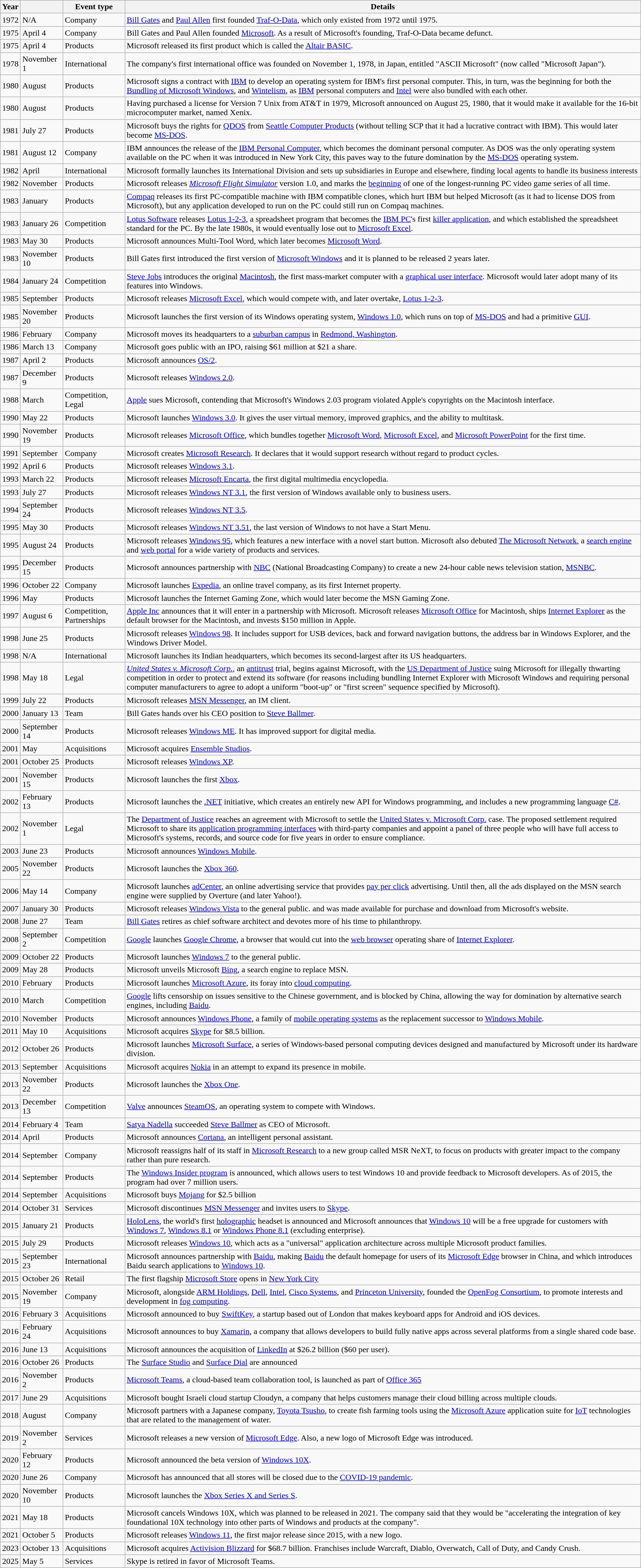<table class="wikitable sortable" border="1">
<tr>
<th>Year</th>
<th></th>
<th>Event type</th>
<th>Details</th>
</tr>
<tr>
<td>1972</td>
<td>N/A</td>
<td>Company</td>
<td><a href='#'>Bill Gates</a> and <a href='#'>Paul Allen</a> first founded <a href='#'>Traf-O-Data</a>, which only existed from 1972 until 1975.</td>
</tr>
<tr>
<td>1975</td>
<td>April 4</td>
<td>Company</td>
<td>Bill Gates and Paul Allen founded <a href='#'>Microsoft</a>. As a result of Microsoft's founding, Traf-O-Data became defunct.</td>
</tr>
<tr>
<td>1975</td>
<td>April 4</td>
<td>Products</td>
<td>Microsoft released its first product which is called the <a href='#'>Altair BASIC</a>.</td>
</tr>
<tr>
<td>1978</td>
<td>November 1</td>
<td>International</td>
<td>The company's first international office was founded on November 1, 1978, in Japan, entitled "ASCII Microsoft" (now called "Microsoft Japan").</td>
</tr>
<tr>
<td>1980</td>
<td>August</td>
<td>Products</td>
<td>Microsoft signs a contract with <a href='#'>IBM</a> to develop an operating system for IBM's first personal computer. This, in turn, was the beginning for both the <a href='#'>Bundling of Microsoft Windows</a>, and <a href='#'>Wintelism</a>, as <a href='#'>IBM</a> personal computers and <a href='#'>Intel</a> were also bundled with each other.</td>
</tr>
<tr>
<td>1980</td>
<td>August</td>
<td>Products</td>
<td>Having purchased a license for Version 7 Unix from AT&T in 1979, Microsoft announced on August 25, 1980, that it would make it available for the 16-bit microcomputer market, named Xenix.</td>
</tr>
<tr>
<td>1981</td>
<td>July 27</td>
<td>Products</td>
<td>Microsoft buys the rights for <a href='#'>QDOS</a> from <a href='#'>Seattle Computer Products</a> (without telling SCP that it had a lucrative contract with IBM). This would later become <a href='#'>MS-DOS</a>.</td>
</tr>
<tr>
<td>1981</td>
<td>August 12</td>
<td>Company</td>
<td>IBM announces the release of the <a href='#'>IBM Personal Computer</a>, which becomes the dominant personal computer. As DOS was the only operating system available on the PC when it was introduced in New York City, this paves way to the future domination by the <a href='#'>MS-DOS</a> operating system.</td>
</tr>
<tr>
<td>1982</td>
<td>April</td>
<td>International</td>
<td>Microsoft formally launches its International Division and sets up subsidiaries in Europe and elsewhere, finding local agents to handle its business interests</td>
</tr>
<tr>
<td>1982</td>
<td>November</td>
<td>Products</td>
<td>Microsoft releases <em><a href='#'>Microsoft Flight Simulator</a></em> version 1.0, and marks the <a href='#'>beginning</a> of one of the longest-running PC video game series of all time.</td>
</tr>
<tr>
<td>1983</td>
<td>January</td>
<td>Products</td>
<td><a href='#'>Compaq</a> releases its first PC-compatible machine with IBM compatible clones, which hurt IBM but helped Microsoft (as it had to license DOS from Microsoft), but any application developed to run on the PC could still run on Compaq machines.</td>
</tr>
<tr>
<td>1983</td>
<td>January 26</td>
<td>Competition</td>
<td><a href='#'>Lotus Software</a> releases <a href='#'>Lotus 1-2-3</a>, a spreadsheet program that becomes the <a href='#'>IBM PC</a>'s first <a href='#'>killer application</a>, and which established the spreadsheet standard for the PC. By the late 1980s, it would eventually lose out to <a href='#'>Microsoft Excel</a>.</td>
</tr>
<tr>
<td>1983</td>
<td>May 30</td>
<td>Products</td>
<td>Microsoft announces Multi-Tool Word, which later becomes <a href='#'>Microsoft Word</a>.</td>
</tr>
<tr>
<td>1983</td>
<td>November 10</td>
<td>Products</td>
<td>Bill Gates first introduced the first version of <a href='#'>Microsoft Windows</a> and it is planned to be released 2 years later.</td>
</tr>
<tr>
<td>1984</td>
<td>January 24</td>
<td>Competition</td>
<td><a href='#'>Steve Jobs</a> introduces the original <a href='#'>Macintosh</a>, the first mass-market computer with a <a href='#'>graphical user interface</a>. Microsoft would later adopt many of its features into Windows.</td>
</tr>
<tr>
<td>1985</td>
<td>September</td>
<td>Products</td>
<td>Microsoft releases <a href='#'>Microsoft Excel</a>, which would compete with, and later overtake, <a href='#'>Lotus 1-2-3</a>.</td>
</tr>
<tr>
<td>1985</td>
<td>November 20</td>
<td>Products</td>
<td>Microsoft launches the first version of its Windows operating system, <a href='#'>Windows 1.0</a>, which runs on top of <a href='#'>MS-DOS</a> and had a primitive <a href='#'>GUI</a>.</td>
</tr>
<tr>
<td>1986</td>
<td>February</td>
<td>Company</td>
<td>Microsoft moves its headquarters to a <a href='#'>suburban campus</a> in <a href='#'>Redmond, Washington</a>.</td>
</tr>
<tr>
<td>1986</td>
<td>March 13</td>
<td>Company</td>
<td>Microsoft goes public with an IPO, raising $61 million at $21 a share.</td>
</tr>
<tr>
<td>1987</td>
<td>April 2</td>
<td>Products</td>
<td>Microsoft announces <a href='#'>OS/2</a>.</td>
</tr>
<tr>
<td>1987</td>
<td>December 9</td>
<td>Products</td>
<td>Microsoft releases <a href='#'>Windows 2.0</a>.</td>
</tr>
<tr>
<td>1988</td>
<td>March</td>
<td>Competition, Legal</td>
<td><a href='#'>Apple</a> sues Microsoft, contending that Microsoft's Windows 2.03 program violated Apple's copyrights on the Macintosh interface.</td>
</tr>
<tr>
<td>1990</td>
<td>May 22</td>
<td>Products</td>
<td>Microsoft launches <a href='#'>Windows 3.0</a>. It gives the user virtual memory, improved graphics, and the ability to multitask.</td>
</tr>
<tr>
<td>1990</td>
<td>November 19</td>
<td>Products</td>
<td>Microsoft releases <a href='#'>Microsoft Office</a>, which bundles together <a href='#'>Microsoft Word</a>, <a href='#'>Microsoft Excel</a>, and <a href='#'>Microsoft PowerPoint</a> for the first time.</td>
</tr>
<tr>
<td>1991</td>
<td>September</td>
<td>Company</td>
<td>Microsoft creates <a href='#'>Microsoft Research</a>. It declares that it would support research without regard to product cycles.</td>
</tr>
<tr>
<td>1992</td>
<td>April 6</td>
<td>Products</td>
<td>Microsoft releases <a href='#'>Windows 3.1</a>.</td>
</tr>
<tr>
<td>1993</td>
<td>March 22</td>
<td>Products</td>
<td>Microsoft releases <a href='#'>Microsoft Encarta</a>, the first digital multimedia encyclopedia.</td>
</tr>
<tr>
<td>1993</td>
<td>July 27</td>
<td>Products</td>
<td>Microsoft releases <a href='#'>Windows NT 3.1</a>, the first version of Windows available only to business users.</td>
</tr>
<tr>
<td>1994</td>
<td>September 24</td>
<td>Products</td>
<td>Microsoft releases <a href='#'>Windows NT 3.5</a>.</td>
</tr>
<tr>
<td>1995</td>
<td>May 30</td>
<td>Products</td>
<td>Microsoft releases <a href='#'>Windows NT 3.51</a>, the last version of Windows to not have a Start Menu.</td>
</tr>
<tr>
<td>1995</td>
<td>August 24</td>
<td>Products</td>
<td>Microsoft releases <a href='#'>Windows 95</a>, which features a new interface with a novel start button. Microsoft also debuted <a href='#'>The Microsoft Network</a>, a <a href='#'>search engine</a> and <a href='#'>web portal</a> for a wide variety of products and services.</td>
</tr>
<tr>
<td>1995</td>
<td>December 15</td>
<td>Products</td>
<td>Microsoft announces partnership with <a href='#'>NBC</a> (National Broadcasting Company) to create a new 24-hour cable news television station, <a href='#'>MSNBC</a>.</td>
</tr>
<tr>
<td>1996</td>
<td>October 22</td>
<td>Company</td>
<td>Microsoft launches <a href='#'>Expedia</a>, an online travel company, as its first Internet property.</td>
</tr>
<tr>
<td>1996</td>
<td>May</td>
<td>Products</td>
<td>Microsoft launches the Internet Gaming Zone, which would later become the MSN Gaming Zone.</td>
</tr>
<tr>
<td>1997</td>
<td>August 6</td>
<td>Competition, Partnerships</td>
<td><a href='#'>Apple Inc</a> announces that it will enter in a partnership with Microsoft. Microsoft releases <a href='#'>Microsoft Office</a> for Macintosh, ships <a href='#'>Internet Explorer</a> as the default browser for the Macintosh, and invests $150 million in Apple.</td>
</tr>
<tr>
<td>1998</td>
<td>June 25</td>
<td>Products</td>
<td>Microsoft releases <a href='#'>Windows 98</a>. It includes support for USB devices, back and forward navigation buttons, the address bar in Windows Explorer, and the Windows Driver Model.</td>
</tr>
<tr>
<td>1998</td>
<td>N/A</td>
<td>International</td>
<td>Microsoft launches its Indian headquarters, which becomes its second-largest after its US headquarters.</td>
</tr>
<tr>
<td>1998</td>
<td>May 18</td>
<td>Legal</td>
<td><em><a href='#'>United States v. Microsoft Corp.</a></em>, an <a href='#'>antitrust</a> trial, begins against Microsoft, with the <a href='#'>US Department of Justice</a> suing Microsoft for illegally thwarting competition in order to protect and extend its software (for reasons including bundling Internet Explorer with Microsoft Windows and requiring personal computer manufacturers to agree to adopt a uniform "boot-up" or "first screen" sequence specified by Microsoft).</td>
</tr>
<tr>
<td>1999</td>
<td>July 22</td>
<td>Products</td>
<td>Microsoft releases <a href='#'>MSN Messenger</a>, an IM client.</td>
</tr>
<tr>
<td>2000</td>
<td>January 13</td>
<td>Team</td>
<td>Bill Gates hands over his CEO position to <a href='#'>Steve Ballmer</a>.</td>
</tr>
<tr>
<td>2000</td>
<td>September 14</td>
<td>Products</td>
<td>Microsoft releases <a href='#'>Windows ME</a>. It has improved support for digital media.</td>
</tr>
<tr>
<td>2001</td>
<td>May</td>
<td>Acquisitions</td>
<td>Microsoft acquires <a href='#'>Ensemble Studios</a>.</td>
</tr>
<tr>
<td>2001</td>
<td>October 25</td>
<td>Products</td>
<td>Microsoft releases <a href='#'>Windows XP</a>.</td>
</tr>
<tr>
<td>2001</td>
<td>November 15</td>
<td>Products</td>
<td>Microsoft launches the first <a href='#'>Xbox</a>.</td>
</tr>
<tr>
<td>2002</td>
<td>February 13</td>
<td>Products</td>
<td>Microsoft launches the <a href='#'>.NET</a> initiative, which creates an entirely new API for Windows programming, and includes a new programming language <a href='#'>C#</a>.</td>
</tr>
<tr>
<td>2002</td>
<td>November 1</td>
<td>Legal</td>
<td>The <a href='#'>Department of Justice</a> reaches an agreement with Microsoft to settle the <a href='#'>United States v. Microsoft Corp.</a> case. The proposed settlement required Microsoft to share its <a href='#'>application programming interfaces</a> with third-party companies and appoint a panel of three people who will have full access to Microsoft's systems, records, and source code for five years in order to ensure compliance. </td>
</tr>
<tr>
<td>2003</td>
<td>June 23</td>
<td>Products</td>
<td>Microsoft announces <a href='#'>Windows Mobile</a>.</td>
</tr>
<tr>
<td>2005</td>
<td>November 22</td>
<td>Products</td>
<td>Microsoft launches the <a href='#'>Xbox 360</a>.</td>
</tr>
<tr>
<td>2006</td>
<td>May 14</td>
<td>Company</td>
<td>Microsoft launches <a href='#'>adCenter</a>, an online advertising service that provides <a href='#'>pay per click</a> advertising. Until then, all the ads displayed on the MSN search engine were supplied by Overture (and later Yahoo!).</td>
</tr>
<tr>
<td>2007</td>
<td>January 30</td>
<td>Products</td>
<td>Microsoft releases <a href='#'>Windows Vista</a> to the general public. and was made available for purchase and download from Microsoft's website.</td>
</tr>
<tr>
<td>2008</td>
<td>June 27</td>
<td>Team</td>
<td><a href='#'>Bill Gates</a> retires as chief software architect and devotes more of his time to philanthropy.</td>
</tr>
<tr>
<td>2008</td>
<td>September 2</td>
<td>Competition</td>
<td><a href='#'>Google</a> launches <a href='#'>Google Chrome</a>, a browser that would cut into the <a href='#'>web browser</a> operating share of <a href='#'>Internet Explorer</a>.</td>
</tr>
<tr>
<td>2009</td>
<td>October 22</td>
<td>Products</td>
<td>Microsoft launches <a href='#'>Windows 7</a> to the general public.</td>
</tr>
<tr>
<td>2009</td>
<td>May 28</td>
<td>Products</td>
<td>Microsoft unveils Microsoft <a href='#'>Bing</a>, a search engine to replace MSN.</td>
</tr>
<tr>
<td>2010</td>
<td>February</td>
<td>Products</td>
<td>Microsoft launches <a href='#'>Microsoft Azure</a>, its foray into <a href='#'>cloud computing</a>.</td>
</tr>
<tr>
<td>2010</td>
<td>March</td>
<td>Competition</td>
<td><a href='#'>Google</a> lifts censorship on issues sensitive to the Chinese government, and is blocked by China, allowing the way for domination by alternative search engines, including <a href='#'>Baidu</a>.</td>
</tr>
<tr>
<td>2010</td>
<td>November</td>
<td>Products</td>
<td>Microsoft announces <a href='#'>Windows Phone</a>, a family of <a href='#'>mobile operating systems</a> as the replacement successor to <a href='#'>Windows Mobile</a>.</td>
</tr>
<tr>
<td>2011</td>
<td>May 10</td>
<td>Acquisitions</td>
<td>Microsoft acquires <a href='#'>Skype</a> for $8.5 billion.</td>
</tr>
<tr>
<td>2012</td>
<td>October 26</td>
<td>Products</td>
<td>Microsoft launches <a href='#'>Microsoft Surface</a>, a series of Windows-based personal computing devices designed and manufactured by Microsoft under its hardware division.</td>
</tr>
<tr>
<td>2013</td>
<td>September</td>
<td>Acquisitions</td>
<td>Microsoft acquires <a href='#'>Nokia</a> in an attempt to expand its presence in mobile.</td>
</tr>
<tr>
<td>2013</td>
<td>November 22</td>
<td>Products</td>
<td>Microsoft launches the <a href='#'>Xbox One</a>.</td>
</tr>
<tr>
<td>2013</td>
<td>December 13</td>
<td>Competition</td>
<td><a href='#'>Valve</a> announces <a href='#'>SteamOS</a>, an operating system to compete with Windows.</td>
</tr>
<tr>
<td>2014</td>
<td>February 4</td>
<td>Team</td>
<td><a href='#'>Satya Nadella</a> succeeded <a href='#'>Steve Ballmer</a> as CEO of Microsoft.</td>
</tr>
<tr>
<td>2014</td>
<td>April</td>
<td>Products</td>
<td>Microsoft announces <a href='#'>Cortana</a>, an intelligent personal assistant.</td>
</tr>
<tr>
<td>2014</td>
<td>September</td>
<td>Company</td>
<td>Microsoft reassigns half of its staff in <a href='#'>Microsoft Research</a> to a new group called MSR NeXT, to focus on products with greater impact to the company rather than pure research.</td>
</tr>
<tr>
<td>2014</td>
<td>September</td>
<td>Products</td>
<td>The <a href='#'>Windows Insider program</a> is announced, which allows users to test Windows 10 and provide feedback to Microsoft developers. As of 2015, the program had over 7 million users.</td>
</tr>
<tr>
<td>2014</td>
<td>September</td>
<td>Acquisitions</td>
<td>Microsoft buys <a href='#'>Mojang</a> for $2.5 billion</td>
</tr>
<tr>
<td>2014</td>
<td>October 31</td>
<td>Services</td>
<td>Microsoft discontinues <a href='#'>MSN Messenger</a> and invites users to <a href='#'>Skype</a>.</td>
</tr>
<tr>
<td>2015</td>
<td>January 21</td>
<td>Products</td>
<td><a href='#'>HoloLens</a>, the world's first <a href='#'>holographic</a> headset is announced and Microsoft announces that <a href='#'>Windows 10</a> will be a free upgrade for customers with <a href='#'>Windows 7</a>, <a href='#'>Windows 8.1</a> or <a href='#'>Windows Phone 8.1</a> (excluding enterprise).</td>
</tr>
<tr>
<td>2015</td>
<td>July 29</td>
<td>Products</td>
<td>Microsoft releases <a href='#'>Windows 10</a>, which acts as a "universal" application architecture across multiple Microsoft product families.</td>
</tr>
<tr>
<td>2015</td>
<td>September 23</td>
<td>International</td>
<td>Microsoft announces partnership with <a href='#'>Baidu</a>, making <a href='#'>Baidu</a> the default homepage for users of its <a href='#'>Microsoft Edge</a> browser in China, and which introduces Baidu search applications to <a href='#'>Windows 10</a>.</td>
</tr>
<tr>
<td>2015</td>
<td>October 26</td>
<td>Retail</td>
<td>The first flagship <a href='#'>Microsoft Store</a> opens in <a href='#'>New York City</a></td>
</tr>
<tr>
<td>2015</td>
<td>November 19</td>
<td>Company</td>
<td>Microsoft, alongside <a href='#'>ARM Holdings</a>, <a href='#'>Dell</a>, <a href='#'>Intel</a>, <a href='#'>Cisco Systems</a>, and <a href='#'>Princeton University</a>, founded the <a href='#'>OpenFog Consortium</a>, to promote interests and development in <a href='#'>fog computing</a>.</td>
</tr>
<tr>
<td>2016</td>
<td>February 3</td>
<td>Acquisitions</td>
<td>Microsoft announced to buy <a href='#'>SwiftKey</a>, a startup based out of London that makes keyboard apps for Android and iOS devices.</td>
</tr>
<tr>
<td>2016</td>
<td>February 24</td>
<td>Acquisitions</td>
<td>Microsoft announces to buy <a href='#'>Xamarin</a>, a company that allows developers to build fully native apps across several platforms from a single shared code base.</td>
</tr>
<tr>
<td>2016</td>
<td>June 13</td>
<td>Acquisitions</td>
<td>Microsoft announces the acquisition of <a href='#'>LinkedIn</a> at $26.2 billion ($60 per user).</td>
</tr>
<tr>
<td>2016</td>
<td>October 26</td>
<td>Products</td>
<td>The <a href='#'>Surface Studio</a> and <a href='#'>Surface Dial</a> are announced</td>
</tr>
<tr>
<td>2016</td>
<td>November 2</td>
<td>Products</td>
<td><a href='#'>Microsoft Teams</a>, a cloud-based team collaboration tool, is launched as part of <a href='#'>Office 365</a></td>
</tr>
<tr>
<td>2017</td>
<td>June 29</td>
<td>Acquisitions</td>
<td>Microsoft bought Israeli cloud startup Cloudyn, a company that helps customers manage their cloud billing across multiple clouds.</td>
</tr>
<tr>
<td>2018</td>
<td>August</td>
<td>Company</td>
<td>Microsoft partners with a Japanese company, <a href='#'>Toyota Tsusho</a>, to create fish farming tools using the <a href='#'>Microsoft Azure</a> application suite for <a href='#'>IoT</a> technologies that are related to the management of water.</td>
</tr>
<tr>
<td>2019</td>
<td>November 2</td>
<td>Services</td>
<td>Microsoft releases a new version of <a href='#'>Microsoft Edge</a>. Also, a new logo of Microsoft Edge was introduced.</td>
</tr>
<tr>
<td>2020</td>
<td>February 12</td>
<td>Products</td>
<td>Microsoft announced the beta version of <a href='#'>Windows 10X</a>.</td>
</tr>
<tr>
<td>2020</td>
<td>June 26</td>
<td>Company</td>
<td>Microsoft has announced that all stores will be closed due to the <a href='#'>COVID-19 pandemic</a>.</td>
</tr>
<tr>
<td>2020</td>
<td>November 10</td>
<td>Products</td>
<td>Microsoft launches the <a href='#'>Xbox Series X and Series S</a>.</td>
</tr>
<tr>
<td>2021</td>
<td>May 18</td>
<td>Products</td>
<td>Microsoft cancels Windows 10X, which was planned to be released in 2021. The company said that they would be "accelerating the integration of key foundational 10X technology into other parts of Windows and products at the company".</td>
</tr>
<tr>
<td>2021</td>
<td>October 5</td>
<td>Products</td>
<td>Microsoft releases <a href='#'>Windows 11</a>, the first major release since 2015, with a new logo.</td>
</tr>
<tr>
<td>2023</td>
<td>October 13</td>
<td>Acquisitions</td>
<td>Microsoft acquires <a href='#'>Activision Blizzard</a> for $68.7 billion. Franchises include Warcraft, Diablo, Overwatch, Call of Duty, and Candy Crush.</td>
</tr>
<tr>
<td>2025</td>
<td>May 5</td>
<td>Services</td>
<td>Skype is retired in favor of Microsoft Teams.</td>
</tr>
</table>
